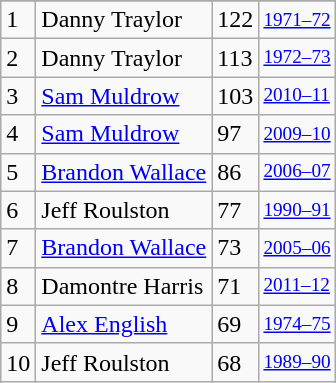<table class="wikitable">
<tr>
</tr>
<tr>
<td>1</td>
<td>Danny Traylor</td>
<td>122</td>
<td style="font-size:80%;"><a href='#'>1971–72</a></td>
</tr>
<tr>
<td>2</td>
<td>Danny Traylor</td>
<td>113</td>
<td style="font-size:80%;"><a href='#'>1972–73</a></td>
</tr>
<tr>
<td>3</td>
<td><a href='#'>Sam Muldrow</a></td>
<td>103</td>
<td style="font-size:80%;"><a href='#'>2010–11</a></td>
</tr>
<tr>
<td>4</td>
<td><a href='#'>Sam Muldrow</a></td>
<td>97</td>
<td style="font-size:80%;"><a href='#'>2009–10</a></td>
</tr>
<tr>
<td>5</td>
<td><a href='#'>Brandon Wallace</a></td>
<td>86</td>
<td style="font-size:80%;"><a href='#'>2006–07</a></td>
</tr>
<tr>
<td>6</td>
<td>Jeff Roulston</td>
<td>77</td>
<td style="font-size:80%;"><a href='#'>1990–91</a></td>
</tr>
<tr>
<td>7</td>
<td><a href='#'>Brandon Wallace</a></td>
<td>73</td>
<td style="font-size:80%;"><a href='#'>2005–06</a></td>
</tr>
<tr>
<td>8</td>
<td>Damontre Harris</td>
<td>71</td>
<td style="font-size:80%;"><a href='#'>2011–12</a></td>
</tr>
<tr>
<td>9</td>
<td><a href='#'>Alex English</a></td>
<td>69</td>
<td style="font-size:80%;"><a href='#'>1974–75</a></td>
</tr>
<tr>
<td>10</td>
<td>Jeff Roulston</td>
<td>68</td>
<td style="font-size:80%;"><a href='#'>1989–90</a></td>
</tr>
</table>
